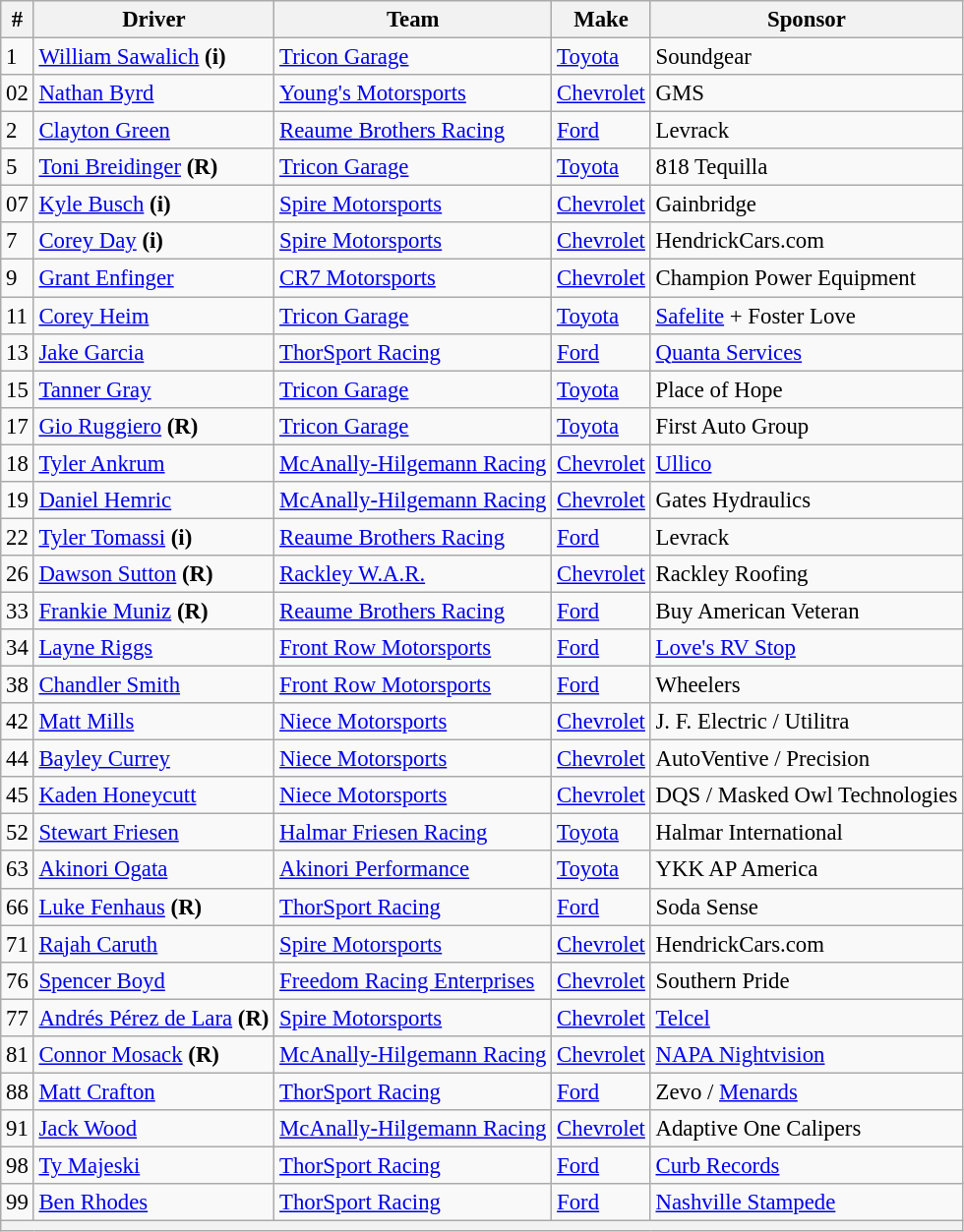<table class="wikitable" style="font-size: 95%;">
<tr>
<th>#</th>
<th>Driver</th>
<th>Team</th>
<th>Make</th>
<th>Sponsor</th>
</tr>
<tr>
<td>1</td>
<td><a href='#'>William Sawalich</a> <strong>(i)</strong></td>
<td><a href='#'>Tricon Garage</a></td>
<td><a href='#'>Toyota</a></td>
<td>Soundgear</td>
</tr>
<tr>
<td>02</td>
<td><a href='#'>Nathan Byrd</a></td>
<td><a href='#'>Young's Motorsports</a></td>
<td><a href='#'>Chevrolet</a></td>
<td>GMS</td>
</tr>
<tr>
<td>2</td>
<td><a href='#'>Clayton Green</a></td>
<td><a href='#'>Reaume Brothers Racing</a></td>
<td><a href='#'>Ford</a></td>
<td>Levrack</td>
</tr>
<tr>
<td>5</td>
<td><a href='#'>Toni Breidinger</a> <strong>(R)</strong></td>
<td><a href='#'>Tricon Garage</a></td>
<td><a href='#'>Toyota</a></td>
<td>818 Tequilla</td>
</tr>
<tr>
<td>07</td>
<td><a href='#'>Kyle Busch</a> <strong>(i)</strong></td>
<td><a href='#'>Spire Motorsports</a></td>
<td><a href='#'>Chevrolet</a></td>
<td>Gainbridge</td>
</tr>
<tr>
<td>7</td>
<td><a href='#'>Corey Day</a> <strong>(i)</strong></td>
<td><a href='#'>Spire Motorsports</a></td>
<td><a href='#'>Chevrolet</a></td>
<td>HendrickCars.com</td>
</tr>
<tr>
<td>9</td>
<td><a href='#'>Grant Enfinger</a></td>
<td><a href='#'>CR7 Motorsports</a></td>
<td><a href='#'>Chevrolet</a></td>
<td>Champion Power Equipment</td>
</tr>
<tr>
<td>11</td>
<td><a href='#'>Corey Heim</a></td>
<td><a href='#'>Tricon Garage</a></td>
<td><a href='#'>Toyota</a></td>
<td><a href='#'>Safelite</a> + Foster Love</td>
</tr>
<tr>
<td>13</td>
<td><a href='#'>Jake Garcia</a></td>
<td><a href='#'>ThorSport Racing</a></td>
<td><a href='#'>Ford</a></td>
<td><a href='#'>Quanta Services</a></td>
</tr>
<tr>
<td>15</td>
<td><a href='#'>Tanner Gray</a></td>
<td><a href='#'>Tricon Garage</a></td>
<td><a href='#'>Toyota</a></td>
<td>Place of Hope</td>
</tr>
<tr>
<td>17</td>
<td><a href='#'>Gio Ruggiero</a> <strong>(R)</strong></td>
<td><a href='#'>Tricon Garage</a></td>
<td><a href='#'>Toyota</a></td>
<td>First Auto Group</td>
</tr>
<tr>
<td>18</td>
<td><a href='#'>Tyler Ankrum</a></td>
<td><a href='#'>McAnally-Hilgemann Racing</a></td>
<td><a href='#'>Chevrolet</a></td>
<td><a href='#'>Ullico</a></td>
</tr>
<tr>
<td>19</td>
<td><a href='#'>Daniel Hemric</a></td>
<td><a href='#'>McAnally-Hilgemann Racing</a></td>
<td><a href='#'>Chevrolet</a></td>
<td>Gates Hydraulics</td>
</tr>
<tr>
<td>22</td>
<td><a href='#'>Tyler Tomassi</a> <strong>(i)</strong></td>
<td><a href='#'>Reaume Brothers Racing</a></td>
<td><a href='#'>Ford</a></td>
<td>Levrack</td>
</tr>
<tr>
<td>26</td>
<td><a href='#'>Dawson Sutton</a> <strong>(R)</strong></td>
<td><a href='#'>Rackley W.A.R.</a></td>
<td><a href='#'>Chevrolet</a></td>
<td>Rackley Roofing</td>
</tr>
<tr>
<td>33</td>
<td><a href='#'>Frankie Muniz</a> <strong>(R)</strong></td>
<td><a href='#'>Reaume Brothers Racing</a></td>
<td><a href='#'>Ford</a></td>
<td>Buy American Veteran</td>
</tr>
<tr>
<td>34</td>
<td><a href='#'>Layne Riggs</a></td>
<td><a href='#'>Front Row Motorsports</a></td>
<td><a href='#'>Ford</a></td>
<td><a href='#'>Love's RV Stop</a></td>
</tr>
<tr>
<td>38</td>
<td><a href='#'>Chandler Smith</a></td>
<td><a href='#'>Front Row Motorsports</a></td>
<td><a href='#'>Ford</a></td>
<td>Wheelers</td>
</tr>
<tr>
<td>42</td>
<td><a href='#'>Matt Mills</a></td>
<td><a href='#'>Niece Motorsports</a></td>
<td><a href='#'>Chevrolet</a></td>
<td>J. F. Electric / Utilitra</td>
</tr>
<tr>
<td>44</td>
<td><a href='#'>Bayley Currey</a></td>
<td><a href='#'>Niece Motorsports</a></td>
<td><a href='#'>Chevrolet</a></td>
<td>AutoVentive / Precision</td>
</tr>
<tr>
<td>45</td>
<td><a href='#'>Kaden Honeycutt</a></td>
<td><a href='#'>Niece Motorsports</a></td>
<td><a href='#'>Chevrolet</a></td>
<td nowrap="">DQS / Masked Owl Technologies</td>
</tr>
<tr>
<td>52</td>
<td><a href='#'>Stewart Friesen</a></td>
<td><a href='#'>Halmar Friesen Racing</a></td>
<td><a href='#'>Toyota</a></td>
<td>Halmar International</td>
</tr>
<tr>
<td>63</td>
<td><a href='#'>Akinori Ogata</a></td>
<td><a href='#'>Akinori Performance</a></td>
<td><a href='#'>Toyota</a></td>
<td>YKK AP America</td>
</tr>
<tr>
<td>66</td>
<td><a href='#'>Luke Fenhaus</a> <strong>(R)</strong></td>
<td><a href='#'>ThorSport Racing</a></td>
<td><a href='#'>Ford</a></td>
<td>Soda Sense</td>
</tr>
<tr>
<td>71</td>
<td><a href='#'>Rajah Caruth</a></td>
<td><a href='#'>Spire Motorsports</a></td>
<td><a href='#'>Chevrolet</a></td>
<td>HendrickCars.com</td>
</tr>
<tr>
<td>76</td>
<td><a href='#'>Spencer Boyd</a></td>
<td nowrap=""><a href='#'>Freedom Racing Enterprises</a></td>
<td><a href='#'>Chevrolet</a></td>
<td>Southern Pride</td>
</tr>
<tr>
<td>77</td>
<td nowrap=""><a href='#'>Andrés Pérez de Lara</a> <strong>(R)</strong></td>
<td><a href='#'>Spire Motorsports</a></td>
<td><a href='#'>Chevrolet</a></td>
<td><a href='#'>Telcel</a></td>
</tr>
<tr>
<td>81</td>
<td><a href='#'>Connor Mosack</a> <strong>(R)</strong></td>
<td><a href='#'>McAnally-Hilgemann Racing</a></td>
<td><a href='#'>Chevrolet</a></td>
<td nowrap=""><a href='#'>NAPA Nightvision</a></td>
</tr>
<tr>
<td>88</td>
<td><a href='#'>Matt Crafton</a></td>
<td><a href='#'>ThorSport Racing</a></td>
<td><a href='#'>Ford</a></td>
<td>Zevo / <a href='#'>Menards</a></td>
</tr>
<tr>
<td>91</td>
<td><a href='#'>Jack Wood</a></td>
<td><a href='#'>McAnally-Hilgemann Racing</a></td>
<td><a href='#'>Chevrolet</a></td>
<td>Adaptive One Calipers</td>
</tr>
<tr>
<td>98</td>
<td><a href='#'>Ty Majeski</a></td>
<td><a href='#'>ThorSport Racing</a></td>
<td><a href='#'>Ford</a></td>
<td><a href='#'>Curb Records</a></td>
</tr>
<tr>
<td>99</td>
<td><a href='#'>Ben Rhodes</a></td>
<td><a href='#'>ThorSport Racing</a></td>
<td><a href='#'>Ford</a></td>
<td><a href='#'>Nashville Stampede</a></td>
</tr>
<tr>
<th colspan="5"></th>
</tr>
</table>
